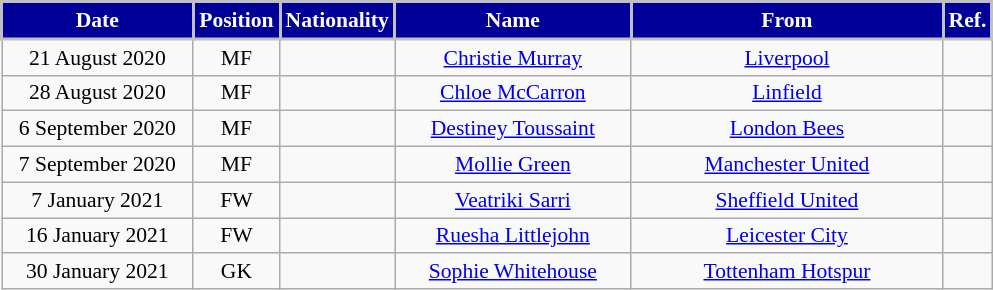<table class="wikitable" style="text-align:center; font-size:90%; ">
<tr>
<th style="background:#000099;color:white;border:2px solid #C0C0C0; width:120px;">Date</th>
<th style="background:#000099;color:white;border:2px solid #C0C0C0; width:50px;">Position</th>
<th style="background:#000099;color:white;border:2px solid #C0C0C0; width:50px;">Nationality</th>
<th style="background:#000099;color:white;border:2px solid #C0C0C0; width:150px;">Name</th>
<th style="background:#000099;color:white;border:2px solid #C0C0C0; width:200px;">From</th>
<th style="background:#000099;color:white;border:2px solid #C0C0C0; width:25px;">Ref.</th>
</tr>
<tr>
<td>21 August 2020</td>
<td>MF</td>
<td></td>
<td><a href='#'>Christie Murray</a></td>
<td> <a href='#'>Liverpool</a></td>
<td></td>
</tr>
<tr>
<td>28 August 2020</td>
<td>MF</td>
<td></td>
<td><a href='#'>Chloe McCarron</a></td>
<td> <a href='#'>Linfield</a></td>
<td></td>
</tr>
<tr>
<td>6 September 2020</td>
<td>MF</td>
<td></td>
<td><a href='#'>Destiney Toussaint</a></td>
<td> <a href='#'>London Bees</a></td>
<td></td>
</tr>
<tr>
<td>7 September 2020</td>
<td>MF</td>
<td></td>
<td><a href='#'>Mollie Green</a></td>
<td> <a href='#'>Manchester United</a></td>
<td></td>
</tr>
<tr>
<td>7 January 2021</td>
<td>FW</td>
<td></td>
<td><a href='#'>Veatriki Sarri</a></td>
<td> <a href='#'>Sheffield United</a></td>
<td></td>
</tr>
<tr>
<td>16 January 2021</td>
<td>FW</td>
<td></td>
<td><a href='#'>Ruesha Littlejohn</a></td>
<td> <a href='#'>Leicester City</a></td>
<td></td>
</tr>
<tr>
<td>30 January 2021</td>
<td>GK</td>
<td></td>
<td><a href='#'>Sophie Whitehouse</a></td>
<td> <a href='#'>Tottenham Hotspur</a></td>
<td></td>
</tr>
</table>
